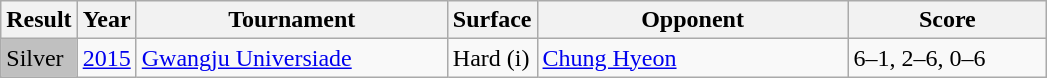<table class="wikitable">
<tr>
<th>Result</th>
<th>Year</th>
<th width=200>Tournament</th>
<th>Surface</th>
<th width=200>Opponent</th>
<th width=125 class="unsortable">Score</th>
</tr>
<tr>
<td style="background:silver;">Silver</td>
<td><a href='#'>2015</a></td>
<td><a href='#'>Gwangju Universiade</a></td>
<td>Hard (i)</td>
<td> <a href='#'>Chung Hyeon</a></td>
<td>6–1, 2–6, 0–6</td>
</tr>
</table>
